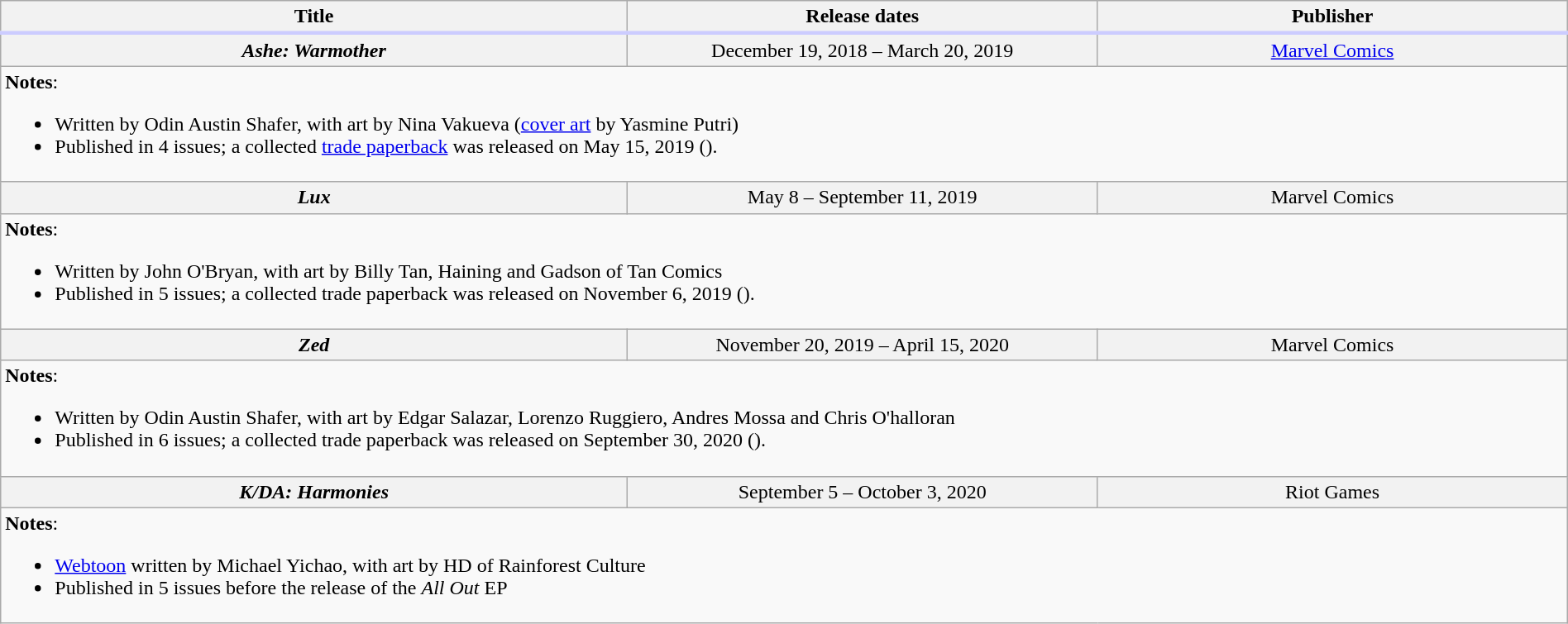<table class="wikitable plainrowheaders" style="width:100%; text-align:center;">
<tr style="border-bottom: solid #ccf 3px;">
<th scope="col" style="width:40%">Title</th>
<th scope="col" style="width:30%">Release dates</th>
<th scope="col" style="width:30%">Publisher</th>
</tr>
<tr style="background-color:#f2f2f2">
<th scope="row" style="text-align:center"><em>Ashe: Warmother</em></th>
<td>December 19, 2018 – March 20, 2019</td>
<td><a href='#'>Marvel Comics</a></td>
</tr>
<tr>
<td colspan="3" style="text-align:left"><strong>Notes</strong>:<br><ul><li>Written by Odin Austin Shafer, with art by Nina Vakueva (<a href='#'>cover art</a> by Yasmine Putri)</li><li>Published in 4 issues; a collected <a href='#'>trade paperback</a> was released on May 15, 2019 ().</li></ul></td>
</tr>
<tr style="background-color:#f2f2f2">
<th scope="row" style="text-align:center"><em>Lux</em></th>
<td>May 8 – September 11, 2019</td>
<td>Marvel Comics</td>
</tr>
<tr>
<td colspan="3" style="text-align:left"><strong>Notes</strong>:<br><ul><li>Written by John O'Bryan, with art by Billy Tan, Haining and Gadson of Tan Comics</li><li>Published in 5 issues; a collected trade paperback was released on November 6, 2019 ().</li></ul></td>
</tr>
<tr style="background-color:#f2f2f2">
<th scope="row" style="text-align:center"><em>Zed</em></th>
<td>November 20, 2019 – April 15, 2020</td>
<td>Marvel Comics</td>
</tr>
<tr>
<td colspan="3" style="text-align:left"><strong>Notes</strong>:<br><ul><li>Written by Odin Austin Shafer, with art by Edgar Salazar, Lorenzo Ruggiero, Andres Mossa and Chris O'halloran</li><li>Published in 6 issues; a collected trade paperback was released on September 30, 2020 ().</li></ul></td>
</tr>
<tr style=" background-color:#f2f2f2">
<th scope="row" style="text-align:center"><em>K/DA: Harmonies</em></th>
<td>September 5 – October 3, 2020</td>
<td>Riot Games</td>
</tr>
<tr>
<td colspan="3" style="text-align:left"><strong>Notes</strong>:<br><ul><li><a href='#'>Webtoon</a> written by Michael Yichao, with art by HD of Rainforest Culture</li><li>Published in 5 issues before the release of the <em>All Out</em> EP</li></ul></td>
</tr>
</table>
